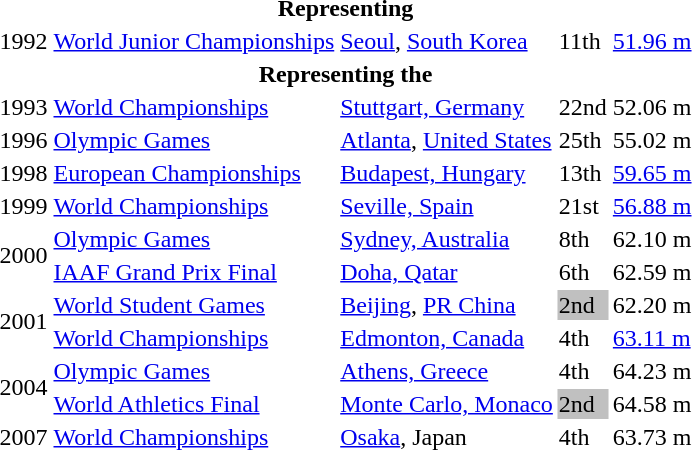<table>
<tr>
<th colspan="6">Representing </th>
</tr>
<tr>
<td>1992</td>
<td><a href='#'>World Junior Championships</a></td>
<td><a href='#'>Seoul</a>, <a href='#'>South Korea</a></td>
<td>11th</td>
<td><a href='#'>51.96 m</a></td>
</tr>
<tr>
<th colspan="5">Representing the </th>
</tr>
<tr>
<td>1993</td>
<td><a href='#'>World Championships</a></td>
<td><a href='#'>Stuttgart, Germany</a></td>
<td>22nd</td>
<td>52.06 m</td>
</tr>
<tr>
<td>1996</td>
<td><a href='#'>Olympic Games</a></td>
<td><a href='#'>Atlanta</a>, <a href='#'>United States</a></td>
<td>25th</td>
<td>55.02 m</td>
</tr>
<tr>
<td>1998</td>
<td><a href='#'>European Championships</a></td>
<td><a href='#'>Budapest, Hungary</a></td>
<td>13th</td>
<td><a href='#'>59.65 m</a></td>
</tr>
<tr>
<td>1999</td>
<td><a href='#'>World Championships</a></td>
<td><a href='#'>Seville, Spain</a></td>
<td>21st</td>
<td><a href='#'>56.88 m</a></td>
</tr>
<tr>
<td rowspan=2>2000</td>
<td><a href='#'>Olympic Games</a></td>
<td><a href='#'>Sydney, Australia</a></td>
<td>8th</td>
<td>62.10 m</td>
</tr>
<tr>
<td><a href='#'>IAAF Grand Prix Final</a></td>
<td><a href='#'>Doha, Qatar</a></td>
<td>6th</td>
<td>62.59 m</td>
</tr>
<tr>
<td rowspan=2>2001</td>
<td><a href='#'>World Student Games</a></td>
<td><a href='#'>Beijing</a>, <a href='#'>PR China</a></td>
<td bgcolor=silver>2nd</td>
<td>62.20 m</td>
</tr>
<tr>
<td><a href='#'>World Championships</a></td>
<td><a href='#'>Edmonton, Canada</a></td>
<td>4th</td>
<td><a href='#'>63.11 m</a></td>
</tr>
<tr>
<td rowspan=2>2004</td>
<td><a href='#'>Olympic Games</a></td>
<td><a href='#'>Athens, Greece</a></td>
<td>4th</td>
<td>64.23 m</td>
</tr>
<tr>
<td><a href='#'>World Athletics Final</a></td>
<td><a href='#'>Monte Carlo, Monaco</a></td>
<td bgcolor="silver">2nd</td>
<td>64.58 m</td>
</tr>
<tr>
<td>2007</td>
<td><a href='#'>World Championships</a></td>
<td><a href='#'>Osaka</a>, Japan</td>
<td>4th</td>
<td>63.73 m</td>
</tr>
</table>
